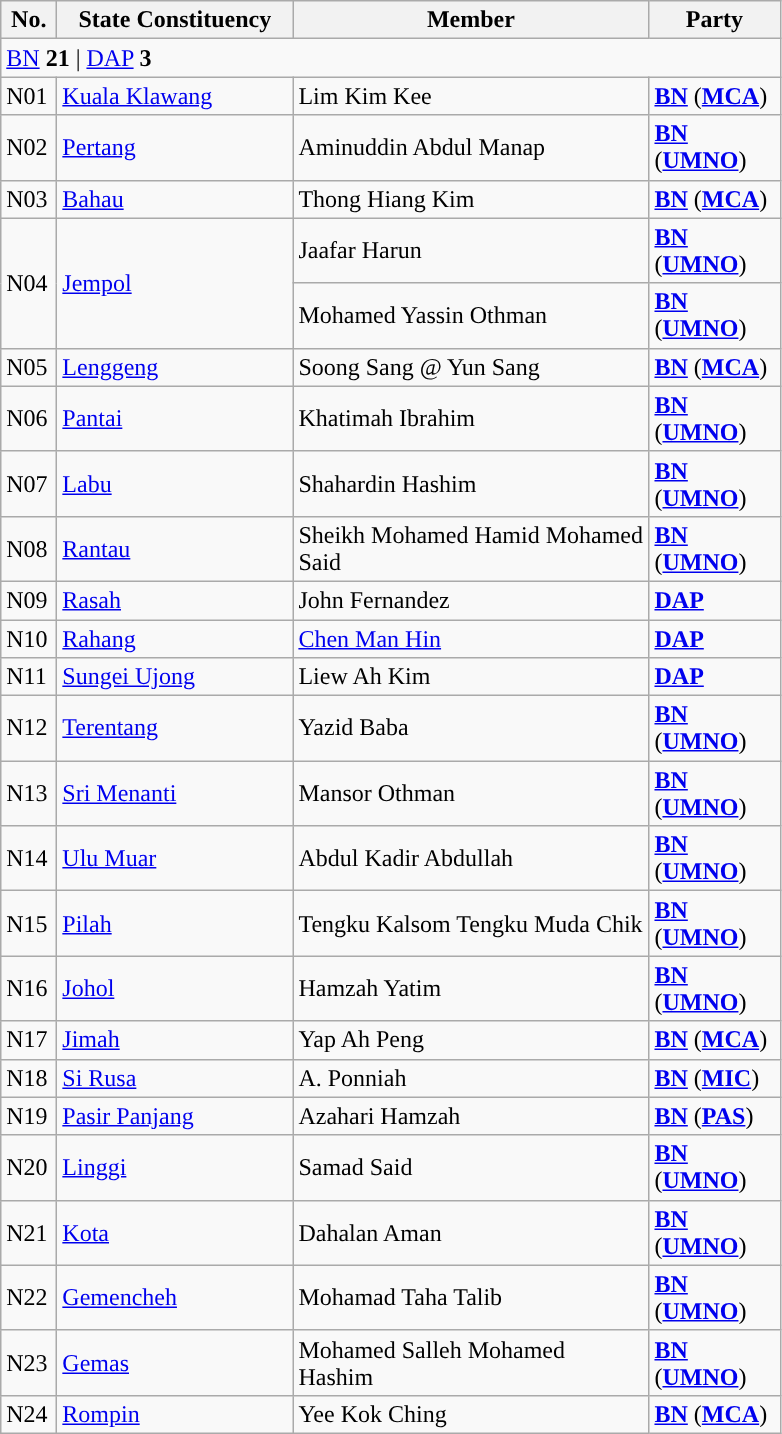<table class="wikitable sortable">
<tr>
<th style="width:30px;">No.</th>
<th style="width:150px;">State Constituency</th>
<th style="width:230px;">Member</th>
<th style="width:80px;">Party</th>
</tr>
<tr>
<td colspan="4"><a href='#'>BN</a> <strong>21</strong> | <a href='#'>DAP</a> <strong>3</strong></td>
</tr>
<tr>
<td>N01</td>
<td><a href='#'>Kuala Klawang</a></td>
<td>Lim Kim Kee</td>
<td><strong><a href='#'>BN</a></strong> (<strong><a href='#'>MCA</a></strong>)</td>
</tr>
<tr>
<td>N02</td>
<td><a href='#'>Pertang</a></td>
<td>Aminuddin Abdul Manap</td>
<td><strong><a href='#'>BN</a></strong> (<strong><a href='#'>UMNO</a></strong>)</td>
</tr>
<tr>
<td>N03</td>
<td><a href='#'>Bahau</a></td>
<td>Thong Hiang Kim</td>
<td><strong><a href='#'>BN</a></strong> (<strong><a href='#'>MCA</a></strong>)</td>
</tr>
<tr>
<td rowspan=2>N04</td>
<td rowspan=2><a href='#'>Jempol</a></td>
<td>Jaafar Harun </td>
<td><strong><a href='#'>BN</a></strong> (<strong><a href='#'>UMNO</a></strong>)</td>
</tr>
<tr>
<td>Mohamed Yassin Othman </td>
<td><strong><a href='#'>BN</a></strong> (<strong><a href='#'>UMNO</a></strong>)</td>
</tr>
<tr>
<td>N05</td>
<td><a href='#'>Lenggeng</a></td>
<td>Soong Sang @ Yun Sang</td>
<td><strong><a href='#'>BN</a></strong> (<strong><a href='#'>MCA</a></strong>)</td>
</tr>
<tr>
<td>N06</td>
<td><a href='#'>Pantai</a></td>
<td>Khatimah Ibrahim</td>
<td><strong><a href='#'>BN</a></strong> (<strong><a href='#'>UMNO</a></strong>)</td>
</tr>
<tr>
<td>N07</td>
<td><a href='#'>Labu</a></td>
<td>Shahardin Hashim</td>
<td><strong><a href='#'>BN</a></strong> (<strong><a href='#'>UMNO</a></strong>)</td>
</tr>
<tr>
<td>N08</td>
<td><a href='#'>Rantau</a></td>
<td>Sheikh Mohamed Hamid Mohamed Said</td>
<td><strong><a href='#'>BN</a></strong> (<strong><a href='#'>UMNO</a></strong>)</td>
</tr>
<tr>
<td>N09</td>
<td><a href='#'>Rasah</a></td>
<td>John Fernandez</td>
<td><strong><a href='#'>DAP</a></strong></td>
</tr>
<tr>
<td>N10</td>
<td><a href='#'>Rahang</a></td>
<td><a href='#'>Chen Man Hin</a></td>
<td><strong><a href='#'>DAP</a></strong></td>
</tr>
<tr>
<td>N11</td>
<td><a href='#'>Sungei Ujong</a></td>
<td>Liew Ah Kim</td>
<td><strong><a href='#'>DAP</a></strong></td>
</tr>
<tr>
<td>N12</td>
<td><a href='#'>Terentang</a></td>
<td>Yazid Baba</td>
<td><strong><a href='#'>BN</a></strong> (<strong><a href='#'>UMNO</a></strong>)</td>
</tr>
<tr>
<td>N13</td>
<td><a href='#'>Sri Menanti</a></td>
<td>Mansor Othman</td>
<td><strong><a href='#'>BN</a></strong> (<strong><a href='#'>UMNO</a></strong>)</td>
</tr>
<tr>
<td>N14</td>
<td><a href='#'>Ulu Muar</a></td>
<td>Abdul Kadir Abdullah</td>
<td><strong><a href='#'>BN</a></strong> (<strong><a href='#'>UMNO</a></strong>)</td>
</tr>
<tr>
<td>N15</td>
<td><a href='#'>Pilah</a></td>
<td>Tengku Kalsom Tengku Muda Chik</td>
<td><strong><a href='#'>BN</a></strong> (<strong><a href='#'>UMNO</a></strong>)</td>
</tr>
<tr>
<td>N16</td>
<td><a href='#'>Johol</a></td>
<td>Hamzah Yatim</td>
<td><strong><a href='#'>BN</a></strong> (<strong><a href='#'>UMNO</a></strong>)</td>
</tr>
<tr>
<td>N17</td>
<td><a href='#'>Jimah</a></td>
<td>Yap Ah Peng</td>
<td><strong><a href='#'>BN</a></strong> (<strong><a href='#'>MCA</a></strong>)</td>
</tr>
<tr>
<td>N18</td>
<td><a href='#'>Si Rusa</a></td>
<td>A. Ponniah</td>
<td><strong><a href='#'>BN</a></strong> (<strong><a href='#'>MIC</a></strong>)</td>
</tr>
<tr>
<td>N19</td>
<td><a href='#'>Pasir Panjang</a></td>
<td>Azahari Hamzah</td>
<td><strong><a href='#'>BN</a></strong> (<strong><a href='#'>PAS</a></strong>)</td>
</tr>
<tr>
<td>N20</td>
<td><a href='#'>Linggi</a></td>
<td>Samad Said</td>
<td><strong><a href='#'>BN</a></strong> (<strong><a href='#'>UMNO</a></strong>)</td>
</tr>
<tr>
<td>N21</td>
<td><a href='#'>Kota</a></td>
<td>Dahalan Aman</td>
<td><strong><a href='#'>BN</a></strong> (<strong><a href='#'>UMNO</a></strong>)</td>
</tr>
<tr>
<td>N22</td>
<td><a href='#'>Gemencheh</a></td>
<td>Mohamad Taha Talib</td>
<td><strong><a href='#'>BN</a></strong> (<strong><a href='#'>UMNO</a></strong>)</td>
</tr>
<tr>
<td>N23</td>
<td><a href='#'>Gemas</a></td>
<td>Mohamed Salleh Mohamed Hashim</td>
<td><strong><a href='#'>BN</a></strong> (<strong><a href='#'>UMNO</a></strong>)</td>
</tr>
<tr>
<td>N24</td>
<td><a href='#'>Rompin</a></td>
<td>Yee Kok Ching</td>
<td><strong><a href='#'>BN</a></strong> (<strong><a href='#'>MCA</a></strong>)</td>
</tr>
</table>
